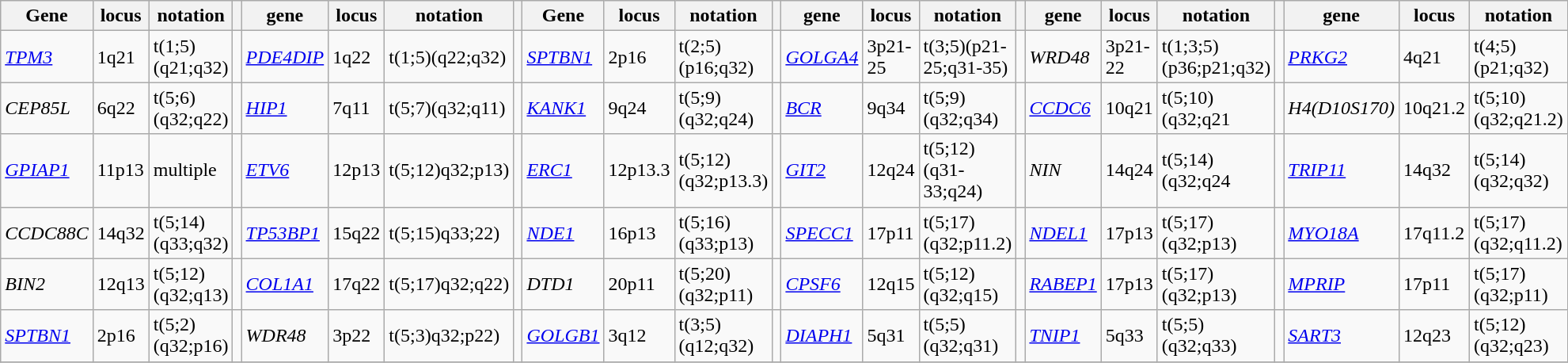<table class="wikitable">
<tr>
<th>Gene</th>
<th>locus</th>
<th>notation</th>
<th></th>
<th>gene</th>
<th>locus</th>
<th>notation</th>
<th></th>
<th>Gene</th>
<th>locus</th>
<th>notation</th>
<th></th>
<th>gene</th>
<th>locus</th>
<th>notation</th>
<th></th>
<th>gene</th>
<th>locus</th>
<th>notation</th>
<th></th>
<th>gene</th>
<th>locus</th>
<th>notation</th>
</tr>
<tr>
<td><em><a href='#'>TPM3</a></em></td>
<td>1q21</td>
<td>t(1;5)(q21;q32)</td>
<td></td>
<td><em><a href='#'>PDE4DIP</a></em></td>
<td>1q22</td>
<td>t(1;5)(q22;q32)</td>
<td></td>
<td><em><a href='#'>SPTBN1</a></em></td>
<td>2p16</td>
<td>t(2;5)(p16;q32)</td>
<td></td>
<td><em><a href='#'>GOLGA4</a></em></td>
<td>3p21-25</td>
<td>t(3;5)(p21-25;q31-35)</td>
<td></td>
<td><em>WRD48</em></td>
<td>3p21-22</td>
<td>t(1;3;5)(p36;p21;q32)</td>
<td></td>
<td><em><a href='#'>PRKG2</a></em></td>
<td>4q21</td>
<td>t(4;5)(p21;q32)</td>
</tr>
<tr>
<td><em>CEP85L</em></td>
<td>6q22</td>
<td>t(5;6)(q32;q22)</td>
<td></td>
<td><em><a href='#'>HIP1</a></em></td>
<td>7q11</td>
<td>t(5;7)(q32;q11)</td>
<td></td>
<td><em><a href='#'>KANK1</a></em></td>
<td>9q24</td>
<td>t(5;9)(q32;q24)</td>
<td></td>
<td><em><a href='#'>BCR</a></em></td>
<td>9q34</td>
<td>t(5;9)(q32;q34)</td>
<td></td>
<td><em><a href='#'>CCDC6</a></em></td>
<td>10q21</td>
<td>t(5;10)(q32;q21</td>
<td></td>
<td><em>H4(D10S170)</em></td>
<td>10q21.2</td>
<td>t(5;10)(q32;q21.2)</td>
</tr>
<tr>
<td><em><a href='#'>GPIAP1</a></em></td>
<td>11p13</td>
<td>multiple</td>
<td></td>
<td><em><a href='#'>ETV6</a></em></td>
<td>12p13</td>
<td>t(5;12)q32;p13)</td>
<td></td>
<td><em><a href='#'>ERC1</a></em></td>
<td>12p13.3</td>
<td>t(5;12)(q32;p13.3)</td>
<td></td>
<td><em><a href='#'>GIT2</a></em></td>
<td>12q24</td>
<td>t(5;12)(q31-33;q24)</td>
<td></td>
<td><em>NIN</em></td>
<td>14q24</td>
<td>t(5;14)(q32;q24</td>
<td></td>
<td><em><a href='#'>TRIP11</a></em></td>
<td>14q32</td>
<td>t(5;14)(q32;q32)</td>
</tr>
<tr>
<td><em>CCDC88C</em></td>
<td>14q32</td>
<td>t(5;14)(q33;q32)</td>
<td></td>
<td><em><a href='#'>TP53BP1</a></em></td>
<td>15q22</td>
<td>t(5;15)q33;22)</td>
<td></td>
<td><em><a href='#'>NDE1</a></em></td>
<td>16p13</td>
<td>t(5;16)(q33;p13)</td>
<td></td>
<td><em><a href='#'>SPECC1</a></em></td>
<td>17p11</td>
<td>t(5;17)(q32;p11.2)</td>
<td></td>
<td><em><a href='#'>NDEL1</a></em></td>
<td>17p13</td>
<td>t(5;17)(q32;p13)</td>
<td></td>
<td><em><a href='#'>MYO18A</a></em></td>
<td>17q11.2</td>
<td>t(5;17)(q32;q11.2)</td>
</tr>
<tr>
<td><em>BIN2</em></td>
<td>12q13</td>
<td>t(5;12)(q32;q13)</td>
<td></td>
<td><em><a href='#'>COL1A1</a></em></td>
<td>17q22</td>
<td>t(5;17)q32;q22)</td>
<td></td>
<td><em>DTD1</em></td>
<td>20p11</td>
<td>t(5;20)(q32;p11)</td>
<td></td>
<td><em><a href='#'>CPSF6</a></em></td>
<td>12q15</td>
<td>t(5;12)(q32;q15)</td>
<td></td>
<td><em><a href='#'>RABEP1</a></em></td>
<td>17p13</td>
<td>t(5;17)(q32;p13)</td>
<td></td>
<td><em><a href='#'>MPRIP</a></em></td>
<td>17p11</td>
<td>t(5;17)(q32;p11)</td>
</tr>
<tr>
<td><em><a href='#'>SPTBN1</a></em></td>
<td>2p16</td>
<td>t(5;2)(q32;p16)</td>
<td></td>
<td><em>WDR48</em></td>
<td>3p22</td>
<td>t(5;3)q32;p22)</td>
<td></td>
<td><em><a href='#'>GOLGB1</a></em></td>
<td>3q12</td>
<td>t(3;5)(q12;q32)</td>
<td></td>
<td><em><a href='#'>DIAPH1</a></em></td>
<td>5q31</td>
<td>t(5;5)(q32;q31)</td>
<td></td>
<td><em><a href='#'>TNIP1</a></em></td>
<td>5q33</td>
<td>t(5;5)(q32;q33)</td>
<td></td>
<td><em><a href='#'>SART3</a></em></td>
<td>12q23</td>
<td>t(5;12)(q32;q23)</td>
</tr>
<tr>
</tr>
</table>
